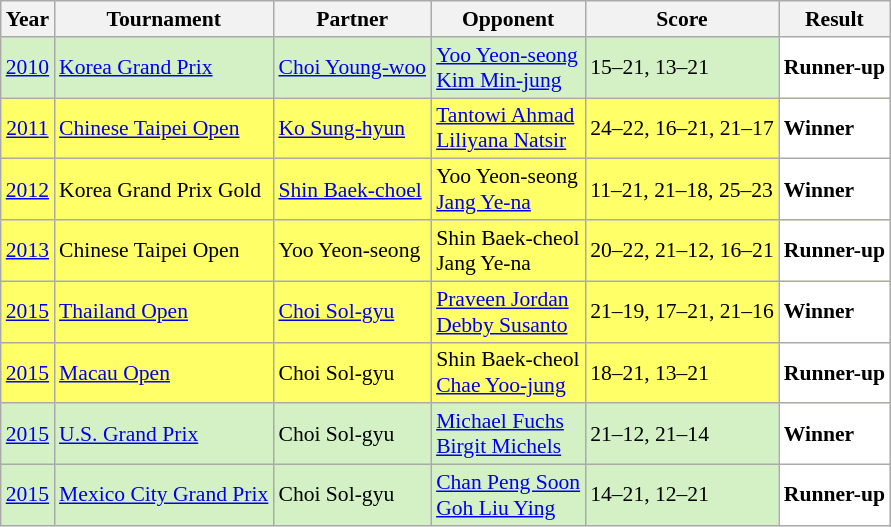<table class="sortable wikitable" style="font-size: 90%;">
<tr>
<th>Year</th>
<th>Tournament</th>
<th>Partner</th>
<th>Opponent</th>
<th>Score</th>
<th>Result</th>
</tr>
<tr style="background:#D4F1C5">
<td align="center"><a href='#'>2010</a></td>
<td align="left"><a href='#'>Korea Grand Prix</a></td>
<td align="left"> <a href='#'>Choi Young-woo</a></td>
<td align="left"> <a href='#'>Yoo Yeon-seong</a> <br>  <a href='#'>Kim Min-jung</a></td>
<td align="left">15–21, 13–21</td>
<td style="text-align:left; background:white"> <strong>Runner-up</strong></td>
</tr>
<tr style="background:#FFFF67">
<td align="center"><a href='#'>2011</a></td>
<td align="left"><a href='#'>Chinese Taipei Open</a></td>
<td align="left"> <a href='#'>Ko Sung-hyun</a></td>
<td align="left"> <a href='#'>Tantowi Ahmad</a> <br>  <a href='#'>Liliyana Natsir</a></td>
<td align="left">24–22, 16–21, 21–17</td>
<td style="text-align:left; background:white"> <strong>Winner</strong></td>
</tr>
<tr style="background:#FFFF67">
<td align="center"><a href='#'>2012</a></td>
<td align="left">Korea Grand Prix Gold</td>
<td align="left"> <a href='#'>Shin Baek-choel</a></td>
<td align="left"> Yoo Yeon-seong <br>  <a href='#'>Jang Ye-na</a></td>
<td align="left">11–21, 21–18, 25–23</td>
<td style="text-align:left; background:white"> <strong>Winner</strong></td>
</tr>
<tr style="background:#FFFF67">
<td align="center"><a href='#'>2013</a></td>
<td align="left">Chinese Taipei Open</td>
<td align="left"> Yoo Yeon-seong</td>
<td align="left"> Shin Baek-cheol <br>  Jang Ye-na</td>
<td align="left">20–22, 21–12, 16–21</td>
<td style="text-align:left; background:white"> <strong>Runner-up</strong></td>
</tr>
<tr style="background:#FFFF67">
<td align="center"><a href='#'>2015</a></td>
<td align="left"><a href='#'>Thailand Open</a></td>
<td align="left"> <a href='#'>Choi Sol-gyu</a></td>
<td align="left"> <a href='#'>Praveen Jordan</a> <br>  <a href='#'>Debby Susanto</a></td>
<td align="left">21–19, 17–21, 21–16</td>
<td style="text-align:left; background:white"> <strong>Winner</strong></td>
</tr>
<tr style="background:#FFFF67">
<td align="center"><a href='#'>2015</a></td>
<td align="left"><a href='#'>Macau Open</a></td>
<td align="left"> Choi Sol-gyu</td>
<td align="left"> Shin Baek-cheol <br>  <a href='#'>Chae Yoo-jung</a></td>
<td align="left">18–21, 13–21</td>
<td style="text-align:left; background:white"> <strong>Runner-up</strong></td>
</tr>
<tr style="background:#D4F1C5">
<td align="center"><a href='#'>2015</a></td>
<td align="left"><a href='#'>U.S. Grand Prix</a></td>
<td align="left"> Choi Sol-gyu</td>
<td align="left"> <a href='#'>Michael Fuchs</a> <br>  <a href='#'>Birgit Michels</a></td>
<td align="left">21–12, 21–14</td>
<td style="text-align:left; background:white"> <strong>Winner</strong></td>
</tr>
<tr style="background:#D4F1C5">
<td align="center"><a href='#'>2015</a></td>
<td align="left"><a href='#'>Mexico City Grand Prix</a></td>
<td align="left"> Choi Sol-gyu</td>
<td align="left"> <a href='#'>Chan Peng Soon</a> <br>  <a href='#'>Goh Liu Ying</a></td>
<td align="left">14–21, 12–21</td>
<td style="text-align:left; background:white"> <strong>Runner-up</strong></td>
</tr>
</table>
